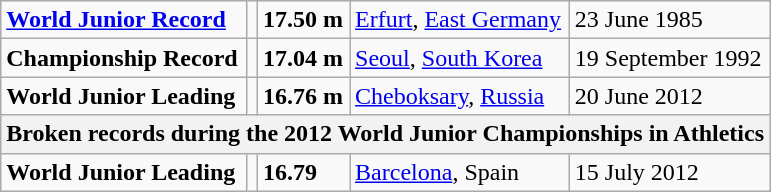<table class="wikitable">
<tr>
<td><strong><a href='#'>World Junior Record</a></strong></td>
<td></td>
<td><strong>17.50 m</strong></td>
<td><a href='#'>Erfurt</a>, <a href='#'>East Germany</a></td>
<td>23 June 1985</td>
</tr>
<tr>
<td><strong>Championship Record</strong></td>
<td></td>
<td><strong>17.04 m</strong></td>
<td><a href='#'>Seoul</a>, <a href='#'>South Korea</a></td>
<td>19 September 1992</td>
</tr>
<tr>
<td><strong>World Junior Leading</strong></td>
<td></td>
<td><strong>16.76 m</strong></td>
<td><a href='#'>Cheboksary</a>, <a href='#'>Russia</a></td>
<td>20 June 2012</td>
</tr>
<tr>
<th colspan="5">Broken records during the 2012 World Junior Championships in Athletics</th>
</tr>
<tr>
<td><strong>World Junior Leading</strong></td>
<td></td>
<td><strong>16.79</strong></td>
<td><a href='#'>Barcelona</a>, Spain</td>
<td>15 July 2012</td>
</tr>
</table>
